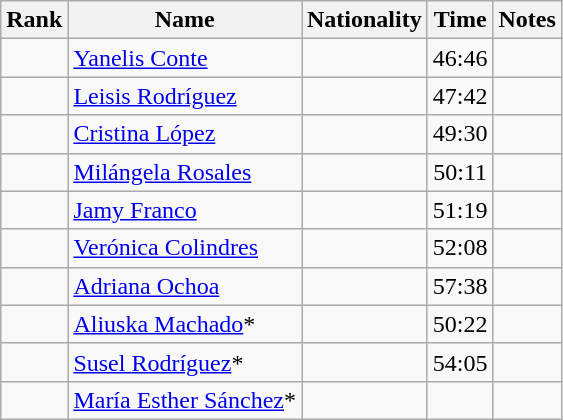<table class="wikitable sortable" style="text-align:center">
<tr>
<th>Rank</th>
<th>Name</th>
<th>Nationality</th>
<th>Time</th>
<th>Notes</th>
</tr>
<tr>
<td></td>
<td align=left><a href='#'>Yanelis Conte</a></td>
<td align=left></td>
<td>46:46</td>
<td></td>
</tr>
<tr>
<td></td>
<td align=left><a href='#'>Leisis Rodríguez</a></td>
<td align=left></td>
<td>47:42</td>
<td></td>
</tr>
<tr>
<td></td>
<td align=left><a href='#'>Cristina López</a></td>
<td align=left></td>
<td>49:30</td>
<td></td>
</tr>
<tr>
<td></td>
<td align=left><a href='#'>Milángela Rosales</a></td>
<td align=left></td>
<td>50:11</td>
<td></td>
</tr>
<tr>
<td></td>
<td align=left><a href='#'>Jamy Franco</a></td>
<td align=left></td>
<td>51:19</td>
<td></td>
</tr>
<tr>
<td></td>
<td align=left><a href='#'>Verónica Colindres</a></td>
<td align=left></td>
<td>52:08</td>
<td></td>
</tr>
<tr>
<td></td>
<td align=left><a href='#'>Adriana Ochoa</a></td>
<td align=left></td>
<td>57:38</td>
<td></td>
</tr>
<tr>
<td></td>
<td align=left><a href='#'>Aliuska Machado</a>*</td>
<td align=left></td>
<td>50:22</td>
<td></td>
</tr>
<tr>
<td></td>
<td align=left><a href='#'>Susel Rodríguez</a>*</td>
<td align=left></td>
<td>54:05</td>
<td></td>
</tr>
<tr>
<td></td>
<td align=left><a href='#'>María Esther Sánchez</a>*</td>
<td align=left></td>
<td></td>
<td></td>
</tr>
</table>
